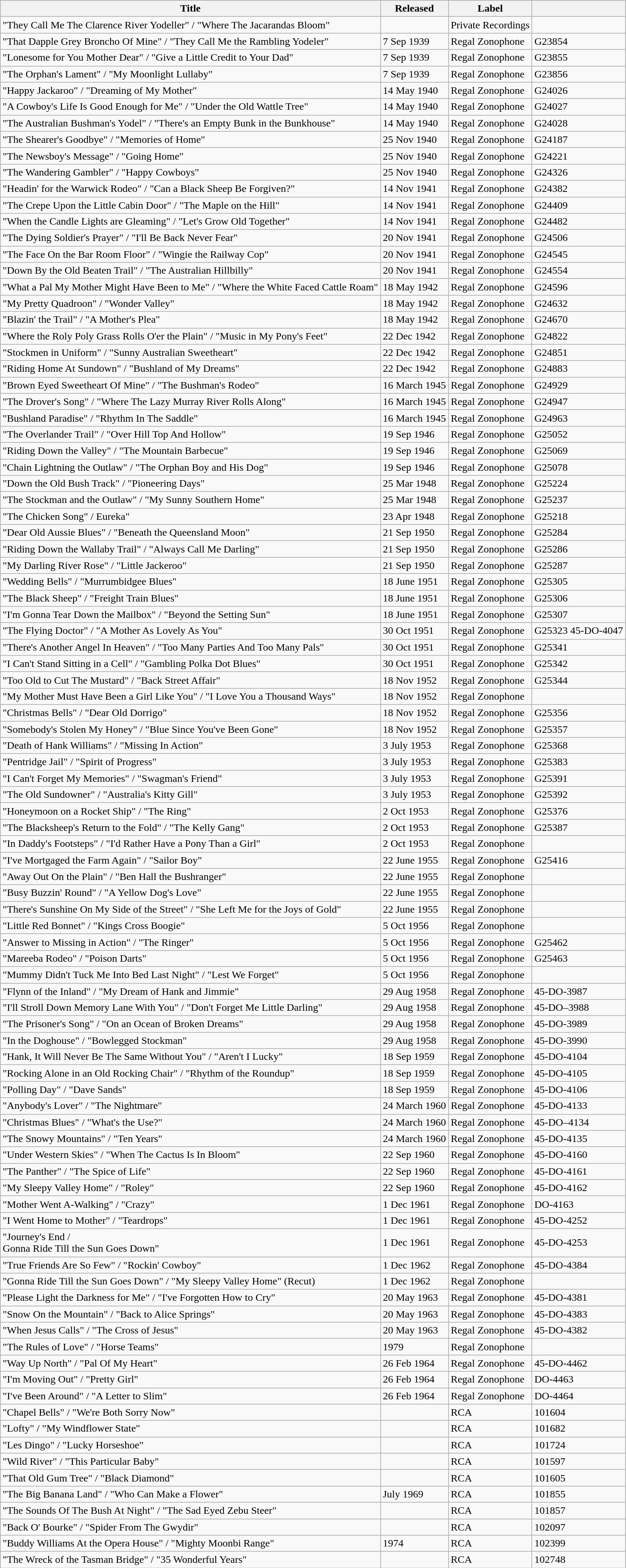<table class="wikitable sortable" border="1">
<tr>
<th>Title</th>
<th>Released</th>
<th>Label</th>
<th></th>
</tr>
<tr>
<td>"They Call Me The Clarence River Yodeller" / "Where The Jacarandas Bloom"</td>
<td></td>
<td>Private Recordings</td>
<td></td>
</tr>
<tr>
<td>"That Dapple Grey Broncho Of Mine" / "They Call Me the Rambling Yodeler"</td>
<td>7 Sep 1939</td>
<td>Regal Zonophone</td>
<td>G23854</td>
</tr>
<tr>
<td>"Lonesome for You Mother Dear" / "Give a Little Credit to Your Dad"</td>
<td>7 Sep 1939</td>
<td>Regal Zonophone</td>
<td>G23855</td>
</tr>
<tr>
<td>"The Orphan's Lament" / "My Moonlight Lullaby"</td>
<td>7 Sep 1939</td>
<td>Regal Zonophone</td>
<td>G23856</td>
</tr>
<tr>
<td>"Happy Jackaroo" / "Dreaming of My Mother"</td>
<td>14 May 1940</td>
<td>Regal Zonophone</td>
<td>G24026</td>
</tr>
<tr>
<td>"A Cowboy's Life Is Good Enough for Me" / "Under the Old Wattle Tree"</td>
<td>14 May 1940</td>
<td>Regal Zonophone</td>
<td>G24027</td>
</tr>
<tr>
<td>"The Australian Bushman's Yodel" / "There's an Empty Bunk in the Bunkhouse"</td>
<td>14 May 1940</td>
<td>Regal Zonophone</td>
<td>G24028</td>
</tr>
<tr>
<td>"The Shearer's Goodbye" / "Memories of Home"</td>
<td>25 Nov 1940</td>
<td>Regal Zonophone</td>
<td>G24187</td>
</tr>
<tr>
<td>"The Newsboy's Message" / "Going Home"</td>
<td>25 Nov 1940</td>
<td>Regal Zonophone</td>
<td>G24221</td>
</tr>
<tr>
<td>"The Wandering Gambler" / "Happy Cowboys"</td>
<td>25 Nov 1940</td>
<td>Regal Zonophone</td>
<td>G24326</td>
</tr>
<tr>
<td>"Headin' for the Warwick Rodeo" / "Can a Black Sheep Be Forgiven?"</td>
<td>14 Nov 1941</td>
<td>Regal Zonophone</td>
<td>G24382</td>
</tr>
<tr>
<td>"The Crepe Upon the Little Cabin Door" / "The Maple on the Hill"</td>
<td>14 Nov 1941</td>
<td>Regal Zonophone</td>
<td>G24409</td>
</tr>
<tr>
<td>"When the Candle Lights are Gleaming" / "Let's Grow Old Together"</td>
<td>14 Nov 1941</td>
<td>Regal Zonophone</td>
<td>G24482</td>
</tr>
<tr>
<td>"The Dying Soldier's Prayer" / "I'll Be Back Never Fear"</td>
<td>20 Nov 1941</td>
<td>Regal Zonophone</td>
<td>G24506</td>
</tr>
<tr>
<td>"The Face On the Bar Room Floor" / "Wingie the Railway Cop"</td>
<td>20 Nov 1941</td>
<td>Regal Zonophone</td>
<td>G24545</td>
</tr>
<tr>
<td>"Down By the Old Beaten Trail" / "The Australian Hillbilly"</td>
<td>20 Nov 1941</td>
<td>Regal Zonophone</td>
<td>G24554</td>
</tr>
<tr>
<td>"What a Pal My Mother Might Have Been to Me" / "Where the White Faced Cattle Roam"</td>
<td>18 May 1942</td>
<td>Regal Zonophone</td>
<td>G24596</td>
</tr>
<tr>
<td>"My Pretty Quadroon" / "Wonder Valley"</td>
<td>18 May 1942</td>
<td>Regal Zonophone</td>
<td>G24632</td>
</tr>
<tr>
<td>"Blazin' the Trail" / "A Mother's Plea"</td>
<td>18 May 1942</td>
<td>Regal Zonophone</td>
<td>G24670</td>
</tr>
<tr>
<td>"Where the Roly Poly Grass Rolls O'er the Plain" / "Music in My Pony's Feet"</td>
<td>22 Dec 1942</td>
<td>Regal Zonophone</td>
<td>G24822</td>
</tr>
<tr>
<td>"Stockmen in Uniform" / "Sunny Australian Sweetheart"</td>
<td>22 Dec 1942</td>
<td>Regal Zonophone</td>
<td>G24851</td>
</tr>
<tr>
<td>"Riding Home At Sundown" / "Bushland of My Dreams"</td>
<td>22 Dec 1942</td>
<td>Regal Zonophone</td>
<td>G24883</td>
</tr>
<tr>
<td>"Brown Eyed Sweetheart Of Mine" / "The Bushman's Rodeo"</td>
<td>16 March 1945</td>
<td>Regal Zonophone</td>
<td>G24929</td>
</tr>
<tr>
<td>"The Drover's Song" / "Where The Lazy Murray River Rolls Along"</td>
<td>16 March 1945</td>
<td>Regal Zonophone</td>
<td>G24947</td>
</tr>
<tr>
<td>"Bushland Paradise" / "Rhythm In The Saddle"</td>
<td>16 March 1945</td>
<td>Regal Zonophone</td>
<td>G24963</td>
</tr>
<tr>
<td>"The Overlander Trail" / "Over Hill Top And Hollow"</td>
<td>19 Sep 1946</td>
<td>Regal Zonophone</td>
<td>G25052</td>
</tr>
<tr>
<td>"Riding Down the Valley" / "The Mountain Barbecue"</td>
<td>19 Sep 1946</td>
<td>Regal Zonophone</td>
<td>G25069</td>
</tr>
<tr>
<td>"Chain Lightning the Outlaw" / "The Orphan Boy and His Dog"</td>
<td>19 Sep 1946</td>
<td>Regal Zonophone</td>
<td>G25078</td>
</tr>
<tr>
<td>"Down the Old Bush Track" / "Pioneering Days"</td>
<td>25 Mar 1948</td>
<td>Regal Zonophone</td>
<td>G25224</td>
</tr>
<tr>
<td>"The Stockman and the Outlaw" / "My Sunny Southern Home"</td>
<td>25 Mar 1948</td>
<td>Regal Zonophone</td>
<td>G25237</td>
</tr>
<tr>
<td>"The Chicken Song" / Eureka"</td>
<td>23 Apr 1948</td>
<td>Regal Zonophone</td>
<td>G25218</td>
</tr>
<tr>
<td>"Dear Old Aussie Blues" / "Beneath the Queensland Moon"</td>
<td>21 Sep 1950</td>
<td>Regal Zonophone</td>
<td>G25284</td>
</tr>
<tr>
<td>"Riding Down the Wallaby Trail" / "Always Call Me Darling"</td>
<td>21 Sep 1950</td>
<td>Regal Zonophone</td>
<td>G25286</td>
</tr>
<tr>
<td>"My Darling River Rose" / "Little Jackeroo"</td>
<td>21 Sep 1950</td>
<td>Regal Zonophone</td>
<td>G25287</td>
</tr>
<tr>
<td>"Wedding Bells" / "Murrumbidgee Blues"</td>
<td>18 June 1951</td>
<td>Regal Zonophone</td>
<td>G25305</td>
</tr>
<tr>
<td>"The Black Sheep" / "Freight Train Blues"</td>
<td>18 June 1951</td>
<td>Regal Zonophone</td>
<td>G25306</td>
</tr>
<tr>
<td>"I'm Gonna Tear Down the Mailbox" / "Beyond the Setting Sun"</td>
<td>18 June 1951</td>
<td>Regal Zonophone</td>
<td>G25307</td>
</tr>
<tr>
<td>"The Flying Doctor" / "A Mother As Lovely As You"</td>
<td>30 Oct 1951</td>
<td>Regal Zonophone</td>
<td>G25323 45-DO-4047</td>
</tr>
<tr>
<td>"There's Another Angel In Heaven" / "Too Many Parties And Too Many Pals"</td>
<td>30 Oct 1951</td>
<td>Regal Zonophone</td>
<td>G25341</td>
</tr>
<tr>
<td>"I Can't Stand Sitting in a Cell" / "Gambling Polka Dot Blues"</td>
<td>30 Oct 1951</td>
<td>Regal Zonophone</td>
<td>G25342</td>
</tr>
<tr>
<td>"Too Old to Cut The Mustard" / "Back Street Affair"</td>
<td>18 Nov 1952</td>
<td>Regal Zonophone</td>
<td>G25344</td>
</tr>
<tr>
<td>"My Mother Must Have Been a Girl Like You" / "I Love You a Thousand Ways"</td>
<td>18 Nov 1952</td>
<td>Regal Zonophone</td>
<td></td>
</tr>
<tr>
<td>"Christmas Bells" / "Dear Old Dorrigo"</td>
<td>18 Nov 1952</td>
<td>Regal Zonophone</td>
<td>G25356</td>
</tr>
<tr>
<td>"Somebody's Stolen My Honey" / "Blue Since You've Been Gone"</td>
<td>18 Nov 1952</td>
<td>Regal Zonophone</td>
<td>G25357</td>
</tr>
<tr>
<td>"Death of Hank Williams" / "Missing In Action"</td>
<td>3 July 1953</td>
<td>Regal Zonophone</td>
<td>G25368</td>
</tr>
<tr>
<td>"Pentridge Jail" / "Spirit of Progress"</td>
<td>3 July 1953</td>
<td>Regal Zonophone</td>
<td>G25383</td>
</tr>
<tr>
<td>"I Can't Forget My Memories" / "Swagman's Friend"</td>
<td>3 July 1953</td>
<td>Regal Zonophone</td>
<td>G25391</td>
</tr>
<tr>
<td>"The Old Sundowner" / "Australia's Kitty Gill"</td>
<td>3 July 1953</td>
<td>Regal Zonophone</td>
<td>G25392</td>
</tr>
<tr>
<td>"Honeymoon on a Rocket Ship" / "The Ring"</td>
<td>2 Oct 1953</td>
<td>Regal Zonophone</td>
<td>G25376</td>
</tr>
<tr>
<td>"The Blacksheep's Return to the Fold" / "The Kelly Gang"</td>
<td>2 Oct 1953</td>
<td>Regal Zonophone</td>
<td>G25387</td>
</tr>
<tr>
<td>"In Daddy's Footsteps" / "I'd Rather Have a Pony Than a Girl"</td>
<td>2 Oct 1953</td>
<td>Regal Zonophone</td>
<td></td>
</tr>
<tr>
<td>"I've Mortgaged the Farm Again" / "Sailor Boy"</td>
<td>22 June 1955</td>
<td>Regal Zonophone</td>
<td>G25416</td>
</tr>
<tr>
<td>"Away Out On the Plain" / "Ben Hall the Bushranger"</td>
<td>22 June 1955</td>
<td>Regal Zonophone</td>
<td></td>
</tr>
<tr>
<td>"Busy Buzzin' Round" / "A Yellow Dog's Love"</td>
<td>22 June 1955</td>
<td>Regal Zonophone</td>
<td></td>
</tr>
<tr>
<td>"There's Sunshine On My Side of the Street" / "She Left Me for the Joys of Gold"</td>
<td>22 June 1955</td>
<td>Regal Zonophone</td>
<td></td>
</tr>
<tr>
<td>"Little Red Bonnet" / "Kings Cross Boogie"</td>
<td>5 Oct 1956</td>
<td>Regal Zonophone</td>
<td></td>
</tr>
<tr>
<td>"Answer to Missing in Action" / "The Ringer"</td>
<td>5 Oct 1956</td>
<td>Regal Zonophone</td>
<td>G25462</td>
</tr>
<tr>
<td>"Mareeba Rodeo" / "Poison Darts"</td>
<td>5 Oct 1956</td>
<td>Regal Zonophone</td>
<td>G25463</td>
</tr>
<tr>
<td>"Mummy Didn't Tuck Me Into Bed Last Night" / "Lest We Forget"</td>
<td>5 Oct 1956</td>
<td>Regal Zonophone</td>
<td></td>
</tr>
<tr>
<td>"Flynn of the Inland" / "My Dream of Hank and Jimmie"</td>
<td>29 Aug 1958</td>
<td>Regal Zonophone</td>
<td>45-DO-3987</td>
</tr>
<tr>
<td>"I'll Stroll Down Memory Lane With You" / "Don't Forget Me Little Darling"</td>
<td>29 Aug 1958</td>
<td>Regal Zonophone</td>
<td>45-DO–3988</td>
</tr>
<tr>
<td>"The Prisoner's Song" / "On an Ocean of Broken Dreams"</td>
<td>29 Aug 1958</td>
<td>Regal Zonophone</td>
<td>45-DO-3989</td>
</tr>
<tr>
<td>"In the Doghouse" / "Bowlegged Stockman"</td>
<td>29 Aug 1958</td>
<td>Regal Zonophone</td>
<td>45-DO-3990</td>
</tr>
<tr>
<td>"Hank, It Will Never Be The Same Without You" / "Aren't I Lucky"</td>
<td>18 Sep 1959</td>
<td>Regal Zonophone</td>
<td>45-DO-4104</td>
</tr>
<tr>
<td>"Rocking Alone in an Old Rocking Chair" / "Rhythm of the Roundup"</td>
<td>18 Sep 1959</td>
<td>Regal Zonophone</td>
<td>45-DO-4105</td>
</tr>
<tr>
<td>"Polling Day" / "Dave Sands"</td>
<td>18 Sep 1959</td>
<td>Regal Zonophone</td>
<td>45-DO-4106</td>
</tr>
<tr>
<td>"Anybody's Lover" / "The Nightmare"</td>
<td>24 March 1960</td>
<td>Regal Zonophone</td>
<td>45-DO-4133</td>
</tr>
<tr>
<td>"Christmas Blues" / "What's the Use?"</td>
<td>24 March 1960</td>
<td>Regal Zonophone</td>
<td>45-DO–4134</td>
</tr>
<tr>
<td>"The Snowy Mountains" / "Ten Years"</td>
<td>24 March 1960</td>
<td>Regal Zonophone</td>
<td>45-DO-4135</td>
</tr>
<tr>
<td>"Under Western Skies" / "When The Cactus Is In Bloom"</td>
<td>22 Sep 1960</td>
<td>Regal Zonophone</td>
<td>45-DO-4160</td>
</tr>
<tr>
<td>"The Panther" / "The Spice of Life"</td>
<td>22 Sep 1960</td>
<td>Regal Zonophone</td>
<td>45-DO-4161</td>
</tr>
<tr>
<td>"My Sleepy Valley Home" / "Roley"</td>
<td>22 Sep 1960</td>
<td>Regal Zonophone</td>
<td>45-DO-4162</td>
</tr>
<tr>
<td>"Mother Went A-Walking" / "Crazy"</td>
<td>1 Dec 1961</td>
<td>Regal Zonophone</td>
<td>DO-4163</td>
</tr>
<tr>
<td>"I Went Home to Mother" / "Teardrops"</td>
<td>1 Dec 1961</td>
<td>Regal Zonophone</td>
<td>45-DO-4252</td>
</tr>
<tr>
<td>"Journey's End /<br>Gonna Ride Till the Sun Goes Down"</td>
<td>1 Dec 1961</td>
<td>Regal Zonophone</td>
<td>45-DO-4253</td>
</tr>
<tr>
<td>"True Friends Are So Few" / "Rockin' Cowboy"</td>
<td>1 Dec 1962</td>
<td>Regal Zonophone</td>
<td>45-DO-4384</td>
</tr>
<tr>
<td>"Gonna Ride Till the Sun Goes Down" / "My Sleepy Valley Home" (Recut)</td>
<td>1 Dec 1962</td>
<td>Regal Zonophone</td>
<td></td>
</tr>
<tr>
<td>"Please Light the Darkness for Me" / "I've Forgotten How to Cry"</td>
<td>20 May 1963</td>
<td>Regal Zonophone</td>
<td>45-DO-4381</td>
</tr>
<tr>
<td>"Snow On the Mountain" / "Back to Alice Springs"</td>
<td>20 May 1963</td>
<td>Regal Zonophone</td>
<td>45-DO-4383</td>
</tr>
<tr>
<td>"When Jesus Calls" / "The Cross of Jesus"</td>
<td>20 May 1963</td>
<td>Regal Zonophone</td>
<td>45-DO-4382</td>
</tr>
<tr>
<td>"The Rules of Love" / "Horse Teams"</td>
<td>1979</td>
<td>Regal Zonophone</td>
<td></td>
</tr>
<tr>
<td>"Way Up North" / "Pal Of My Heart"</td>
<td>26 Feb 1964</td>
<td>Regal Zonophone</td>
<td>45-DO-4462</td>
</tr>
<tr>
<td>"I'm Moving Out" / "Pretty Girl"</td>
<td>26 Feb 1964</td>
<td>Regal Zonophone</td>
<td>DO-4463</td>
</tr>
<tr>
<td>"I've Been Around" / "A Letter to Slim"</td>
<td>26 Feb 1964</td>
<td>Regal Zonophone</td>
<td>DO-4464</td>
</tr>
<tr>
<td>"Chapel Bells" / "We're Both Sorry Now"</td>
<td></td>
<td>RCA</td>
<td>101604</td>
</tr>
<tr>
<td>"Lofty" / "My Windflower State"</td>
<td></td>
<td>RCA</td>
<td>101682</td>
</tr>
<tr>
<td>"Les Dingo" / "Lucky Horseshoe"</td>
<td></td>
<td>RCA</td>
<td>101724</td>
</tr>
<tr>
<td>"Wild River" / "This Particular Baby"</td>
<td></td>
<td>RCA</td>
<td>101597</td>
</tr>
<tr>
<td>"That Old Gum Tree" / "Black Diamond"</td>
<td></td>
<td>RCA</td>
<td>101605</td>
</tr>
<tr>
<td>"The Big Banana Land" / "Who Can Make a Flower"</td>
<td>July 1969</td>
<td>RCA</td>
<td>101855</td>
</tr>
<tr>
<td>"The Sounds Of The Bush At Night" / "The Sad Eyed Zebu Steer"</td>
<td></td>
<td>RCA</td>
<td>101857</td>
</tr>
<tr>
<td>"Back O' Bourke" / "Spider From The Gwydir"</td>
<td></td>
<td>RCA</td>
<td>102097</td>
</tr>
<tr>
<td>"Buddy Williams At the Opera House" / "Mighty Moonbi Range"</td>
<td>1974</td>
<td>RCA</td>
<td>102399</td>
</tr>
<tr>
<td>"The Wreck of the Tasman Bridge" / "35 Wonderful Years"</td>
<td></td>
<td>RCA</td>
<td>102748</td>
</tr>
</table>
